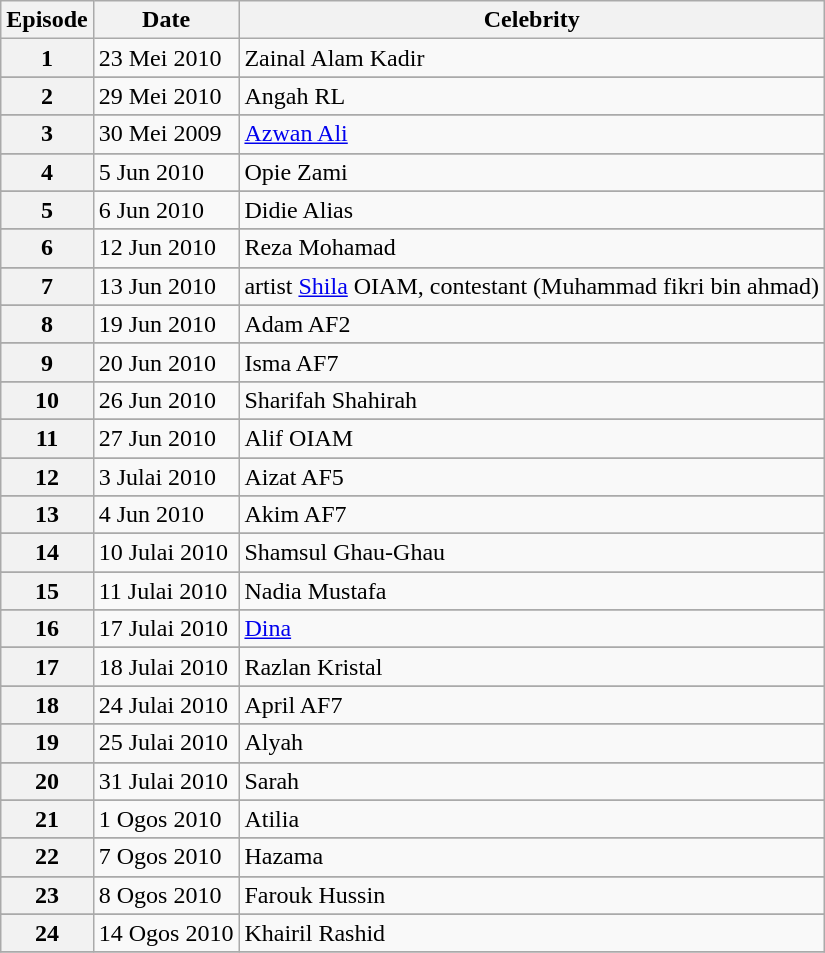<table class="wikitable">
<tr>
<th>Episode</th>
<th>Date</th>
<th>Celebrity</th>
</tr>
<tr>
<th>1</th>
<td>23 Mei 2010</td>
<td>Zainal Alam Kadir</td>
</tr>
<tr>
</tr>
<tr>
<th>2</th>
<td>29 Mei 2010</td>
<td>Angah RL</td>
</tr>
<tr>
</tr>
<tr>
<th>3</th>
<td>30 Mei 2009</td>
<td><a href='#'>Azwan Ali</a></td>
</tr>
<tr>
</tr>
<tr>
<th>4</th>
<td>5 Jun 2010</td>
<td>Opie Zami</td>
</tr>
<tr>
</tr>
<tr>
<th>5</th>
<td>6 Jun 2010</td>
<td>Didie Alias</td>
</tr>
<tr>
</tr>
<tr>
<th>6</th>
<td>12 Jun 2010</td>
<td>Reza Mohamad</td>
</tr>
<tr>
</tr>
<tr>
<th>7</th>
<td>13 Jun 2010</td>
<td>artist <a href='#'>Shila</a> OIAM, contestant (Muhammad fikri bin ahmad)</td>
</tr>
<tr>
</tr>
<tr>
<th>8</th>
<td>19 Jun 2010</td>
<td>Adam AF2</td>
</tr>
<tr>
</tr>
<tr>
<th>9</th>
<td>20 Jun 2010</td>
<td>Isma AF7</td>
</tr>
<tr>
</tr>
<tr>
<th>10</th>
<td>26 Jun 2010</td>
<td>Sharifah Shahirah</td>
</tr>
<tr>
</tr>
<tr>
<th>11</th>
<td>27 Jun 2010</td>
<td>Alif OIAM</td>
</tr>
<tr>
</tr>
<tr>
<th>12</th>
<td>3 Julai 2010</td>
<td>Aizat AF5</td>
</tr>
<tr>
</tr>
<tr>
<th>13</th>
<td>4 Jun 2010</td>
<td>Akim AF7</td>
</tr>
<tr>
</tr>
<tr>
<th>14</th>
<td>10 Julai 2010</td>
<td>Shamsul Ghau-Ghau</td>
</tr>
<tr>
</tr>
<tr>
<th>15</th>
<td>11 Julai 2010</td>
<td>Nadia Mustafa</td>
</tr>
<tr>
</tr>
<tr>
<th>16</th>
<td>17 Julai 2010</td>
<td><a href='#'>Dina</a></td>
</tr>
<tr>
</tr>
<tr>
<th>17</th>
<td>18 Julai 2010</td>
<td>Razlan Kristal</td>
</tr>
<tr>
</tr>
<tr>
<th>18</th>
<td>24 Julai 2010</td>
<td>April AF7</td>
</tr>
<tr>
</tr>
<tr>
<th>19</th>
<td>25 Julai 2010</td>
<td>Alyah</td>
</tr>
<tr>
</tr>
<tr>
<th>20</th>
<td>31 Julai 2010</td>
<td>Sarah</td>
</tr>
<tr>
</tr>
<tr>
<th>21</th>
<td>1 Ogos 2010</td>
<td>Atilia</td>
</tr>
<tr>
</tr>
<tr>
<th>22</th>
<td>7 Ogos 2010</td>
<td>Hazama</td>
</tr>
<tr>
</tr>
<tr>
<th>23</th>
<td>8 Ogos 2010</td>
<td>Farouk Hussin</td>
</tr>
<tr>
</tr>
<tr>
<th>24</th>
<td>14 Ogos 2010</td>
<td>Khairil Rashid</td>
</tr>
<tr>
</tr>
</table>
